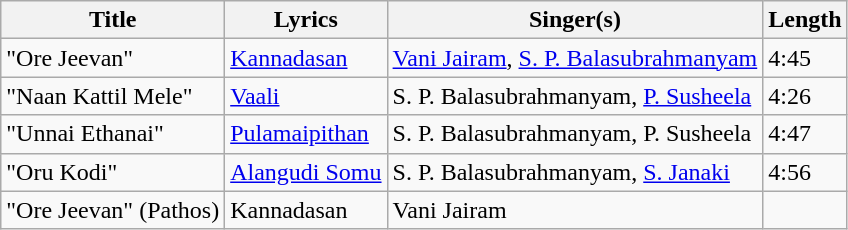<table class="wikitable">
<tr>
<th>Title</th>
<th>Lyrics</th>
<th>Singer(s)</th>
<th>Length</th>
</tr>
<tr>
<td>"Ore Jeevan"</td>
<td><a href='#'>Kannadasan</a></td>
<td><a href='#'>Vani Jairam</a>, <a href='#'>S. P. Balasubrahmanyam</a></td>
<td>4:45</td>
</tr>
<tr>
<td>"Naan Kattil Mele"</td>
<td><a href='#'>Vaali</a></td>
<td>S. P. Balasubrahmanyam, <a href='#'>P. Susheela</a></td>
<td>4:26</td>
</tr>
<tr>
<td>"Unnai Ethanai"</td>
<td><a href='#'>Pulamaipithan</a></td>
<td>S. P. Balasubrahmanyam, P. Susheela</td>
<td>4:47</td>
</tr>
<tr>
<td>"Oru Kodi"</td>
<td><a href='#'>Alangudi Somu</a></td>
<td>S. P. Balasubrahmanyam, <a href='#'>S. Janaki</a></td>
<td>4:56</td>
</tr>
<tr>
<td>"Ore Jeevan" (Pathos)</td>
<td>Kannadasan</td>
<td>Vani Jairam</td>
<td></td>
</tr>
</table>
